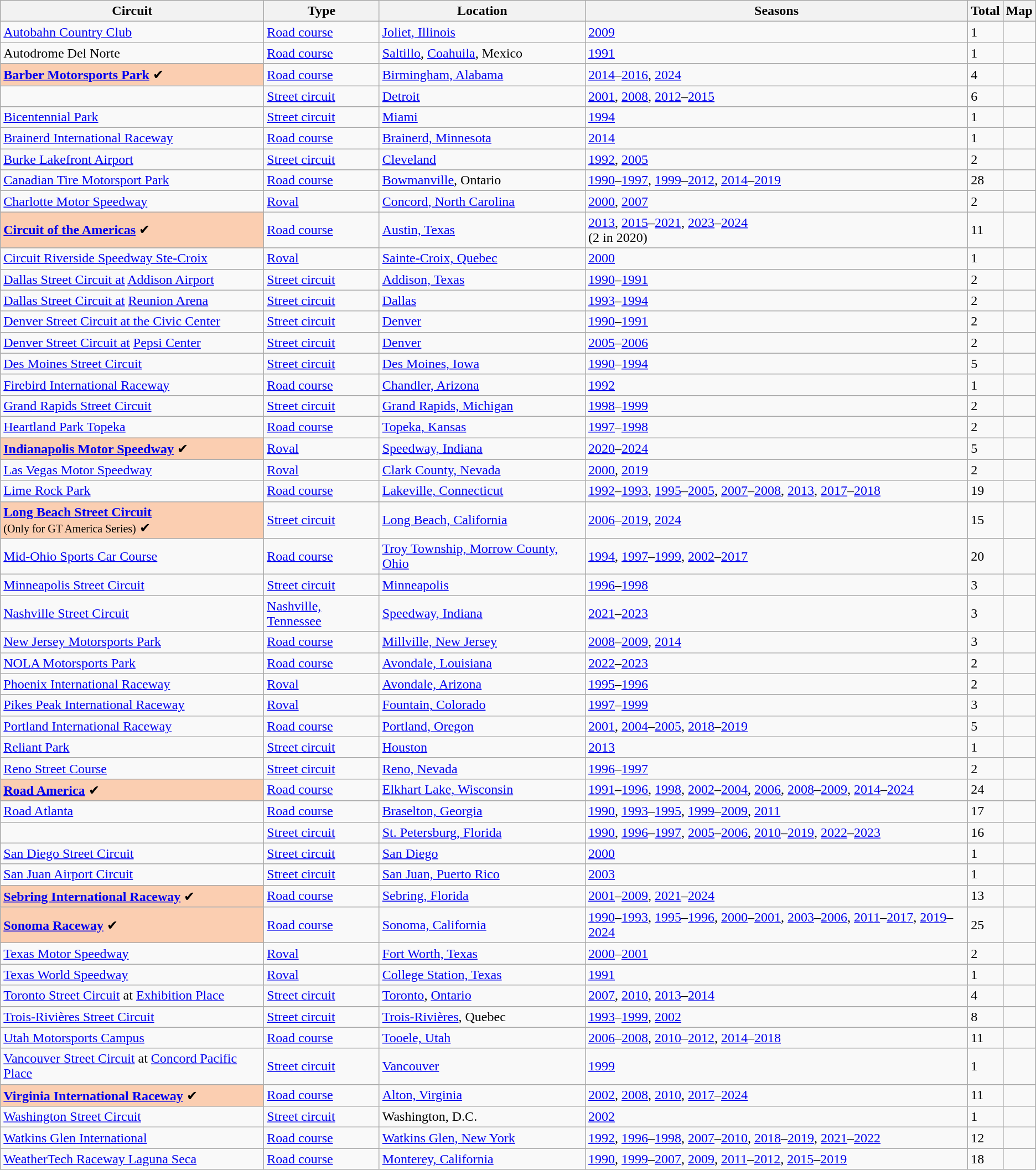<table class="sortable wikitable">
<tr>
<th>Circuit</th>
<th>Type</th>
<th>Location</th>
<th>Seasons</th>
<th>Total</th>
<th>Map</th>
</tr>
<tr>
<td><a href='#'>Autobahn Country Club</a></td>
<td><a href='#'>Road course</a></td>
<td> <a href='#'>Joliet, Illinois</a><br><small></small></td>
<td><a href='#'>2009</a></td>
<td>1</td>
<td></td>
</tr>
<tr>
<td>Autodrome Del Norte</td>
<td><a href='#'>Road course</a></td>
<td> <a href='#'>Saltillo</a>, <a href='#'>Coahuila</a>, Mexico<br></td>
<td><a href='#'>1991</a></td>
<td>1</td>
<td></td>
</tr>
<tr>
<td bgcolor=FBCEB1><strong><a href='#'>Barber Motorsports Park</a></strong> ✔</td>
<td><a href='#'>Road course</a></td>
<td> <a href='#'>Birmingham, Alabama</a><br><small></small></td>
<td><a href='#'>2014</a>–<a href='#'>2016</a>, <a href='#'>2024</a></td>
<td>4</td>
<td></td>
</tr>
<tr>
<td></td>
<td><a href='#'>Street circuit</a></td>
<td> <a href='#'>Detroit</a><br><small></small></td>
<td><a href='#'>2001</a>, <a href='#'>2008</a>, <a href='#'>2012</a>–<a href='#'>2015</a></td>
<td>6</td>
<td></td>
</tr>
<tr>
<td><a href='#'>Bicentennial Park</a></td>
<td><a href='#'>Street circuit</a></td>
<td> <a href='#'>Miami</a><br><small></small></td>
<td><a href='#'>1994</a></td>
<td>1</td>
<td></td>
</tr>
<tr>
<td><a href='#'>Brainerd International Raceway</a></td>
<td><a href='#'>Road course</a></td>
<td> <a href='#'>Brainerd, Minnesota</a><br><small></small></td>
<td><a href='#'>2014</a></td>
<td>1</td>
<td></td>
</tr>
<tr>
<td><a href='#'>Burke Lakefront Airport</a></td>
<td><a href='#'>Street circuit</a></td>
<td> <a href='#'>Cleveland</a><br><small></small></td>
<td><a href='#'>1992</a>, <a href='#'>2005</a></td>
<td>2</td>
<td></td>
</tr>
<tr>
<td><a href='#'>Canadian Tire Motorsport Park</a></td>
<td><a href='#'>Road course</a></td>
<td> <a href='#'>Bowmanville</a>, Ontario<br><small></small></td>
<td><a href='#'>1990</a>–<a href='#'>1997</a>, <a href='#'>1999</a>–<a href='#'>2012</a>, <a href='#'>2014</a>–<a href='#'>2019</a></td>
<td>28</td>
<td></td>
</tr>
<tr>
<td><a href='#'>Charlotte Motor Speedway</a></td>
<td><a href='#'>Roval</a></td>
<td> <a href='#'>Concord, North Carolina</a><br><small></small></td>
<td><a href='#'>2000</a>, <a href='#'>2007</a></td>
<td>2</td>
<td></td>
</tr>
<tr>
<td bgcolor=FBCEB1><strong><a href='#'>Circuit of the Americas</a></strong> ✔</td>
<td><a href='#'>Road course</a></td>
<td> <a href='#'>Austin, Texas</a><br><small></small></td>
<td><a href='#'>2013</a>, <a href='#'>2015</a>–<a href='#'>2021</a>, <a href='#'>2023</a>–<a href='#'>2024</a><br>(2 in 2020)</td>
<td>11</td>
<td></td>
</tr>
<tr>
<td><a href='#'>Circuit Riverside Speedway Ste-Croix</a></td>
<td><a href='#'>Roval</a></td>
<td> <a href='#'>Sainte-Croix, Quebec</a><br><small></small></td>
<td><a href='#'>2000</a></td>
<td>1</td>
<td></td>
</tr>
<tr>
<td><a href='#'>Dallas Street Circuit at</a> <a href='#'>Addison Airport</a></td>
<td><a href='#'>Street circuit</a></td>
<td> <a href='#'>Addison, Texas</a><br><small></small></td>
<td><a href='#'>1990</a>–<a href='#'>1991</a></td>
<td>2</td>
<td></td>
</tr>
<tr>
<td><a href='#'>Dallas Street Circuit at</a> <a href='#'>Reunion Arena</a></td>
<td><a href='#'>Street circuit</a></td>
<td> <a href='#'>Dallas</a><br><small></small></td>
<td><a href='#'>1993</a>–<a href='#'>1994</a></td>
<td>2</td>
<td></td>
</tr>
<tr>
<td><a href='#'>Denver Street Circuit at the Civic Center</a></td>
<td><a href='#'>Street circuit</a></td>
<td> <a href='#'>Denver</a><br><small></small></td>
<td><a href='#'>1990</a>–<a href='#'>1991</a></td>
<td>2</td>
<td></td>
</tr>
<tr>
<td><a href='#'>Denver Street Circuit at</a> <a href='#'>Pepsi Center</a></td>
<td><a href='#'>Street circuit</a></td>
<td> <a href='#'>Denver</a><br><small></small></td>
<td><a href='#'>2005</a>–<a href='#'>2006</a></td>
<td>2</td>
<td></td>
</tr>
<tr>
<td><a href='#'>Des Moines Street Circuit</a></td>
<td><a href='#'>Street circuit</a></td>
<td> <a href='#'>Des Moines, Iowa</a><br></td>
<td><a href='#'>1990</a>–<a href='#'>1994</a></td>
<td>5</td>
<td></td>
</tr>
<tr>
<td><a href='#'>Firebird International Raceway</a></td>
<td><a href='#'>Road course</a></td>
<td> <a href='#'>Chandler, Arizona</a><br><small></small></td>
<td><a href='#'>1992</a></td>
<td>1</td>
<td></td>
</tr>
<tr>
<td><a href='#'>Grand Rapids Street Circuit</a></td>
<td><a href='#'>Street circuit</a></td>
<td> <a href='#'>Grand Rapids, Michigan</a><br></td>
<td><a href='#'>1998</a>–<a href='#'>1999</a></td>
<td>2</td>
<td></td>
</tr>
<tr>
<td><a href='#'>Heartland Park Topeka</a></td>
<td><a href='#'>Road course</a></td>
<td> <a href='#'>Topeka, Kansas</a><br><small></small></td>
<td><a href='#'>1997</a>–<a href='#'>1998</a></td>
<td>2</td>
<td></td>
</tr>
<tr>
<td bgcolor=FBCEB1><strong><a href='#'>Indianapolis Motor Speedway</a></strong> ✔</td>
<td><a href='#'>Roval</a></td>
<td> <a href='#'>Speedway, Indiana</a><br><small></small></td>
<td><a href='#'>2020</a>–<a href='#'>2024</a></td>
<td>5</td>
<td></td>
</tr>
<tr>
<td><a href='#'>Las Vegas Motor Speedway</a></td>
<td><a href='#'>Roval</a></td>
<td> <a href='#'>Clark County, Nevada</a><br><small></small></td>
<td><a href='#'>2000</a>, <a href='#'>2019</a></td>
<td>2</td>
<td></td>
</tr>
<tr>
<td><a href='#'>Lime Rock Park</a></td>
<td><a href='#'>Road course</a></td>
<td> <a href='#'>Lakeville, Connecticut</a><br><small></small></td>
<td><a href='#'>1992</a>–<a href='#'>1993</a>, <a href='#'>1995</a>–<a href='#'>2005</a>, <a href='#'>2007</a>–<a href='#'>2008</a>, <a href='#'>2013</a>, <a href='#'>2017</a>–<a href='#'>2018</a></td>
<td>19</td>
<td></td>
</tr>
<tr>
<td bgcolor=FBCEB1><strong><a href='#'>Long Beach Street Circuit</a></strong><br><small>(Only for GT America Series)</small> ✔</td>
<td><a href='#'>Street circuit</a></td>
<td> <a href='#'>Long Beach, California</a><br><small></small></td>
<td><a href='#'>2006</a>–<a href='#'>2019</a>, <a href='#'>2024</a></td>
<td>15</td>
<td></td>
</tr>
<tr>
<td><a href='#'>Mid-Ohio Sports Car Course</a></td>
<td><a href='#'>Road course</a></td>
<td> <a href='#'>Troy Township, Morrow County, Ohio</a><br><small></small></td>
<td><a href='#'>1994</a>, <a href='#'>1997</a>–<a href='#'>1999</a>, <a href='#'>2002</a>–<a href='#'>2017</a></td>
<td>20</td>
<td></td>
</tr>
<tr>
<td><a href='#'>Minneapolis Street Circuit</a></td>
<td><a href='#'>Street circuit</a></td>
<td> <a href='#'>Minneapolis</a><br></td>
<td><a href='#'>1996</a>–<a href='#'>1998</a></td>
<td>3</td>
<td></td>
</tr>
<tr>
<td><a href='#'>Nashville Street Circuit</a></td>
<td><a href='#'>Nashville, Tennessee</a></td>
<td> <a href='#'>Speedway, Indiana</a><br></td>
<td><a href='#'>2021</a>–<a href='#'>2023</a></td>
<td>3</td>
<td></td>
</tr>
<tr>
<td><a href='#'>New Jersey Motorsports Park</a></td>
<td><a href='#'>Road course</a></td>
<td> <a href='#'>Millville, New Jersey</a><br></td>
<td><a href='#'>2008</a>–<a href='#'>2009</a>, <a href='#'>2014</a></td>
<td>3</td>
<td></td>
</tr>
<tr>
<td><a href='#'>NOLA Motorsports Park</a></td>
<td><a href='#'>Road course</a></td>
<td> <a href='#'>Avondale, Louisiana</a><br></td>
<td><a href='#'>2022</a>–<a href='#'>2023</a></td>
<td>2</td>
<td></td>
</tr>
<tr>
<td><a href='#'>Phoenix International Raceway</a></td>
<td><a href='#'>Roval</a></td>
<td> <a href='#'>Avondale, Arizona</a><br><small></small></td>
<td><a href='#'>1995</a>–<a href='#'>1996</a></td>
<td>2</td>
<td></td>
</tr>
<tr>
<td><a href='#'>Pikes Peak International Raceway</a></td>
<td><a href='#'>Roval</a></td>
<td> <a href='#'>Fountain, Colorado</a><br><small></small></td>
<td><a href='#'>1997</a>–<a href='#'>1999</a></td>
<td>3</td>
<td></td>
</tr>
<tr>
<td><a href='#'>Portland International Raceway</a></td>
<td><a href='#'>Road course</a></td>
<td> <a href='#'>Portland, Oregon</a><br><small></small></td>
<td><a href='#'>2001</a>, <a href='#'>2004</a>–<a href='#'>2005</a>, <a href='#'>2018</a>–<a href='#'>2019</a></td>
<td>5</td>
<td></td>
</tr>
<tr>
<td><a href='#'>Reliant Park</a></td>
<td><a href='#'>Street circuit</a></td>
<td> <a href='#'>Houston</a><br><small></small></td>
<td><a href='#'>2013</a></td>
<td>1</td>
<td></td>
</tr>
<tr>
<td><a href='#'>Reno Street Course</a></td>
<td><a href='#'>Street circuit</a></td>
<td> <a href='#'>Reno, Nevada</a><br><small></small></td>
<td><a href='#'>1996</a>–<a href='#'>1997</a></td>
<td>2</td>
<td></td>
</tr>
<tr>
<td bgcolor=FBCEB1><strong><a href='#'>Road America</a></strong> ✔</td>
<td><a href='#'>Road course</a></td>
<td> <a href='#'>Elkhart Lake, Wisconsin</a><br><small></small></td>
<td><a href='#'>1991</a>–<a href='#'>1996</a>, <a href='#'>1998</a>, <a href='#'>2002</a>–<a href='#'>2004</a>, <a href='#'>2006</a>, <a href='#'>2008</a>–<a href='#'>2009</a>, <a href='#'>2014</a>–<a href='#'>2024</a></td>
<td>24</td>
<td></td>
</tr>
<tr>
<td><a href='#'>Road Atlanta</a></td>
<td><a href='#'>Road course</a></td>
<td> <a href='#'>Braselton, Georgia</a><br><small></small></td>
<td><a href='#'>1990</a>, <a href='#'>1993</a>–<a href='#'>1995</a>, <a href='#'>1999</a>–<a href='#'>2009</a>, <a href='#'>2011</a></td>
<td>17</td>
<td></td>
</tr>
<tr>
<td></td>
<td><a href='#'>Street circuit</a></td>
<td> <a href='#'>St. Petersburg, Florida</a><br><small></small></td>
<td><a href='#'>1990</a>, <a href='#'>1996</a>–<a href='#'>1997</a>, <a href='#'>2005</a>–<a href='#'>2006</a>, <a href='#'>2010</a>–<a href='#'>2019</a>, <a href='#'>2022</a>–<a href='#'>2023</a></td>
<td>16</td>
<td></td>
</tr>
<tr>
<td><a href='#'>San Diego Street Circuit</a></td>
<td><a href='#'>Street circuit</a></td>
<td> <a href='#'>San Diego</a><br><small></small></td>
<td><a href='#'>2000</a></td>
<td>1</td>
<td></td>
</tr>
<tr>
<td><a href='#'>San Juan Airport Circuit</a></td>
<td><a href='#'>Street circuit</a></td>
<td> <a href='#'>San Juan, Puerto Rico</a><br><small></small></td>
<td><a href='#'>2003</a></td>
<td>1</td>
<td></td>
</tr>
<tr>
<td bgcolor=FBCEB1><strong><a href='#'>Sebring International Raceway</a></strong> ✔</td>
<td><a href='#'>Road course</a></td>
<td> <a href='#'>Sebring, Florida</a><br><small></small></td>
<td><a href='#'>2001</a>–<a href='#'>2009</a>, <a href='#'>2021</a>–<a href='#'>2024</a></td>
<td>13</td>
<td></td>
</tr>
<tr>
<td bgcolor=FBCEB1><strong><a href='#'>Sonoma Raceway</a></strong> ✔</td>
<td><a href='#'>Road course</a></td>
<td> <a href='#'>Sonoma, California</a><br><small></small></td>
<td><a href='#'>1990</a>–<a href='#'>1993</a>, <a href='#'>1995</a>–<a href='#'>1996</a>, <a href='#'>2000</a>–<a href='#'>2001</a>, <a href='#'>2003</a>–<a href='#'>2006</a>, <a href='#'>2011</a>–<a href='#'>2017</a>, <a href='#'>2019</a>–<a href='#'>2024</a></td>
<td>25</td>
<td></td>
</tr>
<tr>
<td><a href='#'>Texas Motor Speedway</a></td>
<td><a href='#'>Roval</a></td>
<td> <a href='#'>Fort Worth, Texas</a><br><small></small></td>
<td><a href='#'>2000</a>–<a href='#'>2001</a></td>
<td>2</td>
<td></td>
</tr>
<tr>
<td><a href='#'>Texas World Speedway</a></td>
<td><a href='#'>Roval</a></td>
<td> <a href='#'>College Station, Texas</a><br><small></small></td>
<td><a href='#'>1991</a></td>
<td>1</td>
<td></td>
</tr>
<tr>
<td><a href='#'>Toronto Street Circuit</a> at <a href='#'>Exhibition Place</a></td>
<td><a href='#'>Street circuit</a></td>
<td> <a href='#'>Toronto</a>, <a href='#'>Ontario</a><br><small></small></td>
<td><a href='#'>2007</a>, <a href='#'>2010</a>, <a href='#'>2013</a>–<a href='#'>2014</a></td>
<td>4</td>
<td></td>
</tr>
<tr>
<td><a href='#'>Trois-Rivières Street Circuit</a></td>
<td><a href='#'>Street circuit</a></td>
<td> <a href='#'>Trois-Rivières</a>, Quebec<br><small></small></td>
<td><a href='#'>1993</a>–<a href='#'>1999</a>, <a href='#'>2002</a></td>
<td>8</td>
<td></td>
</tr>
<tr>
<td><a href='#'>Utah Motorsports Campus</a></td>
<td><a href='#'>Road course</a></td>
<td> <a href='#'>Tooele, Utah</a><br><small></small></td>
<td><a href='#'>2006</a>–<a href='#'>2008</a>, <a href='#'>2010</a>–<a href='#'>2012</a>, <a href='#'>2014</a>–<a href='#'>2018</a></td>
<td>11</td>
<td></td>
</tr>
<tr>
<td><a href='#'>Vancouver Street Circuit</a> at <a href='#'>Concord Pacific Place</a></td>
<td><a href='#'>Street circuit</a></td>
<td> <a href='#'>Vancouver</a><br><small></small></td>
<td><a href='#'>1999</a></td>
<td>1</td>
<td></td>
</tr>
<tr>
<td bgcolor=FBCEB1><strong><a href='#'>Virginia International Raceway</a></strong> ✔</td>
<td><a href='#'>Road course</a></td>
<td> <a href='#'>Alton, Virginia</a><br><small></small></td>
<td><a href='#'>2002</a>, <a href='#'>2008</a>, <a href='#'>2010</a>, <a href='#'>2017</a>–<a href='#'>2024</a></td>
<td>11</td>
<td></td>
</tr>
<tr>
<td><a href='#'>Washington Street Circuit</a></td>
<td><a href='#'>Street circuit</a></td>
<td> Washington, D.C.<br><small></small></td>
<td><a href='#'>2002</a></td>
<td>1</td>
<td></td>
</tr>
<tr>
<td><a href='#'>Watkins Glen International</a></td>
<td><a href='#'>Road course</a></td>
<td> <a href='#'>Watkins Glen, New York</a><br><small></small></td>
<td><a href='#'>1992</a>, <a href='#'>1996</a>–<a href='#'>1998</a>, <a href='#'>2007</a>–<a href='#'>2010</a>, <a href='#'>2018</a>–<a href='#'>2019</a>, <a href='#'>2021</a>–<a href='#'>2022</a></td>
<td>12</td>
<td></td>
</tr>
<tr>
<td><a href='#'>WeatherTech Raceway Laguna Seca</a></td>
<td><a href='#'>Road course</a></td>
<td> <a href='#'>Monterey, California</a><br><small></small></td>
<td><a href='#'>1990</a>, <a href='#'>1999</a>–<a href='#'>2007</a>, <a href='#'>2009</a>, <a href='#'>2011</a>–<a href='#'>2012</a>, <a href='#'>2015</a>–<a href='#'>2019</a></td>
<td>18</td>
<td></td>
</tr>
</table>
